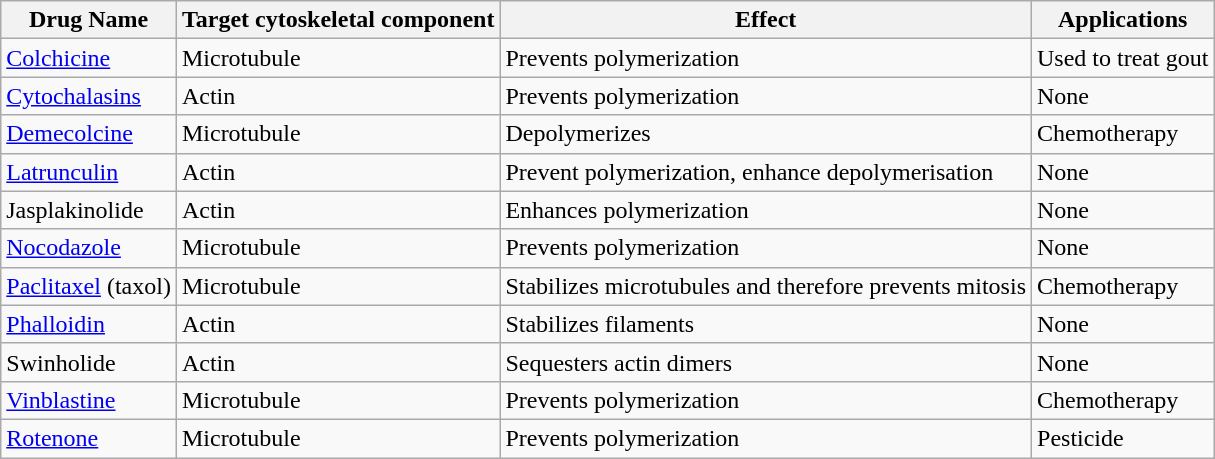<table class="wikitable">
<tr>
<th>Drug Name</th>
<th>Target cytoskeletal component</th>
<th>Effect</th>
<th>Applications</th>
</tr>
<tr>
<td><a href='#'>Colchicine</a></td>
<td>Microtubule</td>
<td>Prevents polymerization</td>
<td>Used to treat gout</td>
</tr>
<tr>
<td><a href='#'>Cytochalasins</a></td>
<td>Actin</td>
<td>Prevents polymerization</td>
<td>None</td>
</tr>
<tr>
<td><a href='#'>Demecolcine</a></td>
<td>Microtubule</td>
<td>Depolymerizes</td>
<td>Chemotherapy</td>
</tr>
<tr>
<td><a href='#'>Latrunculin</a></td>
<td>Actin</td>
<td>Prevent polymerization, enhance depolymerisation</td>
<td>None</td>
</tr>
<tr>
<td>Jasplakinolide</td>
<td>Actin</td>
<td>Enhances polymerization</td>
<td>None</td>
</tr>
<tr>
<td><a href='#'>Nocodazole</a></td>
<td>Microtubule</td>
<td>Prevents polymerization</td>
<td>None</td>
</tr>
<tr>
<td><a href='#'>Paclitaxel</a> (taxol)</td>
<td>Microtubule</td>
<td>Stabilizes microtubules and therefore prevents mitosis</td>
<td>Chemotherapy</td>
</tr>
<tr>
<td><a href='#'>Phalloidin</a></td>
<td>Actin</td>
<td>Stabilizes filaments</td>
<td>None</td>
</tr>
<tr>
<td>Swinholide</td>
<td>Actin</td>
<td>Sequesters actin dimers</td>
<td>None</td>
</tr>
<tr>
<td><a href='#'>Vinblastine</a></td>
<td>Microtubule</td>
<td>Prevents polymerization</td>
<td>Chemotherapy</td>
</tr>
<tr>
<td><a href='#'>Rotenone</a></td>
<td>Microtubule</td>
<td>Prevents polymerization</td>
<td>Pesticide</td>
</tr>
</table>
